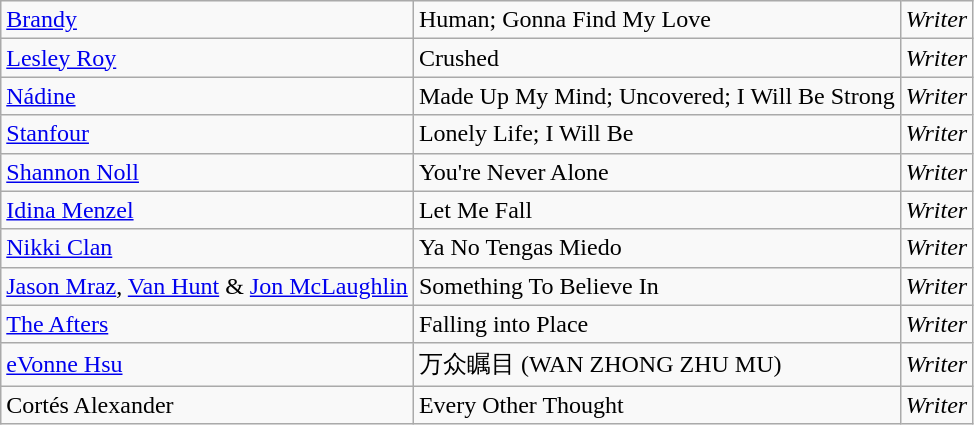<table class="wikitable">
<tr>
<td><a href='#'>Brandy</a></td>
<td>Human; Gonna Find My Love</td>
<td><em>Writer</em></td>
</tr>
<tr>
<td><a href='#'>Lesley Roy</a></td>
<td>Crushed</td>
<td><em>Writer</em></td>
</tr>
<tr>
<td><a href='#'>Nádine</a></td>
<td>Made Up My Mind; Uncovered; I Will Be Strong</td>
<td><em>Writer</em></td>
</tr>
<tr>
<td><a href='#'>Stanfour</a></td>
<td>Lonely Life; I Will Be</td>
<td><em>Writer</em></td>
</tr>
<tr>
<td><a href='#'>Shannon Noll</a></td>
<td>You're Never Alone</td>
<td><em>Writer</em></td>
</tr>
<tr>
<td><a href='#'>Idina Menzel</a></td>
<td>Let Me Fall</td>
<td><em>Writer</em></td>
</tr>
<tr>
<td><a href='#'>Nikki Clan</a></td>
<td>Ya No Tengas Miedo</td>
<td><em>Writer</em></td>
</tr>
<tr>
<td><a href='#'>Jason Mraz</a>, <a href='#'>Van Hunt</a> & <a href='#'>Jon McLaughlin</a></td>
<td>Something To Believe In</td>
<td><em>Writer</em></td>
</tr>
<tr>
<td><a href='#'>The Afters</a></td>
<td>Falling into Place</td>
<td><em>Writer</em></td>
</tr>
<tr>
<td><a href='#'>eVonne Hsu</a></td>
<td>万众瞩目 (WAN ZHONG ZHU MU)</td>
<td><em>Writer</em></td>
</tr>
<tr>
<td>Cortés Alexander</td>
<td>Every Other Thought</td>
<td><em>Writer</em></td>
</tr>
</table>
